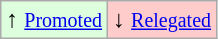<table class="wikitable" align="center">
<tr>
<td style="background:#ddffdd">↑ <small><a href='#'>Promoted</a></small></td>
<td style="background:#ffcccc">↓ <small><a href='#'>Relegated</a></small></td>
</tr>
</table>
